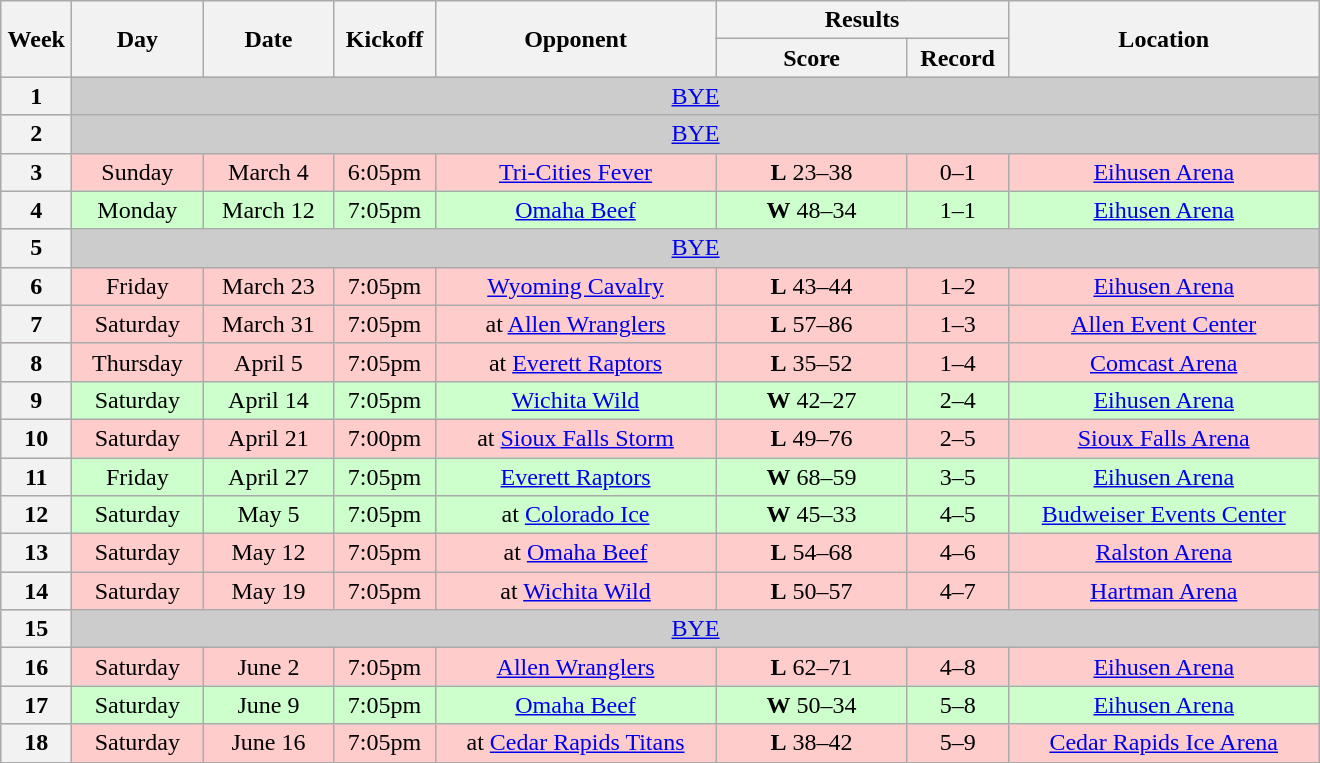<table class="wikitable">
<tr>
<th rowspan="2" width="40">Week</th>
<th rowspan="2" width="80">Day</th>
<th rowspan="2" width="80">Date</th>
<th rowspan="2" width="60">Kickoff</th>
<th rowspan="2" width="180">Opponent</th>
<th colspan="2" width="180">Results</th>
<th rowspan="2" width="200">Location</th>
</tr>
<tr>
<th width="120">Score</th>
<th width="60">Record</th>
</tr>
<tr align="center" bgcolor="#CCCCCC">
<th>1</th>
<td colSpan=7><a href='#'>BYE</a></td>
</tr>
<tr align="center" bgcolor="#CCCCCC">
<th>2</th>
<td colSpan=7><a href='#'>BYE</a></td>
</tr>
<tr align="center" bgcolor="#FFCCCC">
<th>3</th>
<td>Sunday</td>
<td>March 4</td>
<td>6:05pm</td>
<td><a href='#'>Tri-Cities Fever</a></td>
<td><strong>L</strong> 23–38</td>
<td>0–1</td>
<td><a href='#'>Eihusen Arena</a></td>
</tr>
<tr align="center" bgcolor="#CCFFCC">
<th>4</th>
<td>Monday</td>
<td>March 12</td>
<td>7:05pm</td>
<td><a href='#'>Omaha Beef</a></td>
<td><strong>W</strong> 48–34</td>
<td>1–1</td>
<td><a href='#'>Eihusen Arena</a></td>
</tr>
<tr align="center" bgcolor="#CCCCCC">
<th>5</th>
<td colSpan=7><a href='#'>BYE</a></td>
</tr>
<tr align="center" bgcolor="#FFCCCC">
<th>6</th>
<td>Friday</td>
<td>March 23</td>
<td>7:05pm</td>
<td><a href='#'>Wyoming Cavalry</a></td>
<td><strong>L</strong> 43–44</td>
<td>1–2</td>
<td><a href='#'>Eihusen Arena</a></td>
</tr>
<tr align="center" bgcolor="#FFCCCC">
<th>7</th>
<td>Saturday</td>
<td>March 31</td>
<td>7:05pm</td>
<td>at <a href='#'>Allen Wranglers</a></td>
<td><strong>L</strong> 57–86</td>
<td>1–3</td>
<td><a href='#'>Allen Event Center</a></td>
</tr>
<tr align="center" bgcolor="#FFCCCC">
<th>8</th>
<td>Thursday</td>
<td>April 5</td>
<td>7:05pm</td>
<td>at <a href='#'>Everett Raptors</a></td>
<td><strong>L</strong> 35–52</td>
<td>1–4</td>
<td><a href='#'>Comcast Arena</a></td>
</tr>
<tr align="center" bgcolor="#CCFFCC">
<th>9</th>
<td>Saturday</td>
<td>April 14</td>
<td>7:05pm</td>
<td><a href='#'>Wichita Wild</a></td>
<td><strong>W</strong> 42–27</td>
<td>2–4</td>
<td><a href='#'>Eihusen Arena</a></td>
</tr>
<tr align="center" bgcolor="#FFCCCC">
<th>10</th>
<td>Saturday</td>
<td>April 21</td>
<td>7:00pm</td>
<td>at <a href='#'>Sioux Falls Storm</a></td>
<td><strong>L</strong> 49–76</td>
<td>2–5</td>
<td><a href='#'>Sioux Falls Arena</a></td>
</tr>
<tr align="center" bgcolor="#CCFFCC">
<th>11</th>
<td>Friday</td>
<td>April 27</td>
<td>7:05pm</td>
<td><a href='#'>Everett Raptors</a></td>
<td><strong>W</strong> 68–59</td>
<td>3–5</td>
<td><a href='#'>Eihusen Arena</a></td>
</tr>
<tr align="center" bgcolor="#CCFFCC">
<th>12</th>
<td>Saturday</td>
<td>May 5</td>
<td>7:05pm</td>
<td>at <a href='#'>Colorado Ice</a></td>
<td><strong>W</strong> 45–33</td>
<td>4–5</td>
<td><a href='#'>Budweiser Events Center</a></td>
</tr>
<tr align="center" bgcolor="#FFCCCC">
<th>13</th>
<td>Saturday</td>
<td>May 12</td>
<td>7:05pm</td>
<td>at <a href='#'>Omaha Beef</a></td>
<td><strong>L</strong> 54–68</td>
<td>4–6</td>
<td><a href='#'>Ralston Arena</a></td>
</tr>
<tr align="center" bgcolor="#FFCCCC">
<th>14</th>
<td>Saturday</td>
<td>May 19</td>
<td>7:05pm</td>
<td>at <a href='#'>Wichita Wild</a></td>
<td><strong>L</strong> 50–57</td>
<td>4–7</td>
<td><a href='#'>Hartman Arena</a></td>
</tr>
<tr align="center" bgcolor="#CCCCCC">
<th>15</th>
<td colSpan=7><a href='#'>BYE</a></td>
</tr>
<tr align="center" bgcolor="#FFCCCC">
<th>16</th>
<td>Saturday</td>
<td>June 2</td>
<td>7:05pm</td>
<td><a href='#'>Allen Wranglers</a></td>
<td><strong>L</strong> 62–71</td>
<td>4–8</td>
<td><a href='#'>Eihusen Arena</a></td>
</tr>
<tr align="center" bgcolor="#CCFFCC">
<th>17</th>
<td>Saturday</td>
<td>June 9</td>
<td>7:05pm</td>
<td><a href='#'>Omaha Beef</a></td>
<td><strong>W</strong> 50–34</td>
<td>5–8</td>
<td><a href='#'>Eihusen Arena</a></td>
</tr>
<tr align="center" bgcolor="#FFCCCC">
<th>18</th>
<td>Saturday</td>
<td>June 16</td>
<td>7:05pm</td>
<td>at <a href='#'>Cedar Rapids Titans</a></td>
<td><strong>L</strong> 38–42</td>
<td>5–9</td>
<td><a href='#'>Cedar Rapids Ice Arena</a></td>
</tr>
</table>
